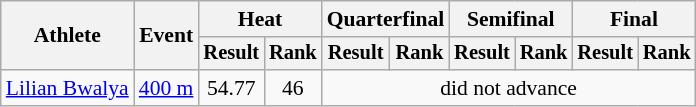<table class="wikitable" style="font-size:90%">
<tr>
<th rowspan="2">Athlete</th>
<th rowspan="2">Event</th>
<th colspan="2">Heat</th>
<th colspan="2">Quarterfinal</th>
<th colspan="2">Semifinal</th>
<th colspan="2">Final</th>
</tr>
<tr style="font-size:95%">
<th>Result</th>
<th>Rank</th>
<th>Result</th>
<th>Rank</th>
<th>Result</th>
<th>Rank</th>
<th>Result</th>
<th>Rank</th>
</tr>
<tr align=center>
<td align=left><a href='#'>Lilian Bwalya</a></td>
<td align=left><a href='#'>400 m</a></td>
<td>54.77</td>
<td>46</td>
<td colspan=6>did not advance</td>
</tr>
</table>
